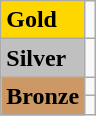<table class="wikitable">
<tr>
<td bgcolor="gold"><strong>Gold</strong></td>
<td></td>
</tr>
<tr>
<td bgcolor="silver"><strong>Silver</strong></td>
<td></td>
</tr>
<tr>
<td rowspan="2" bgcolor="#cc9966"><strong>Bronze</strong></td>
<td></td>
</tr>
<tr>
<td></td>
</tr>
</table>
